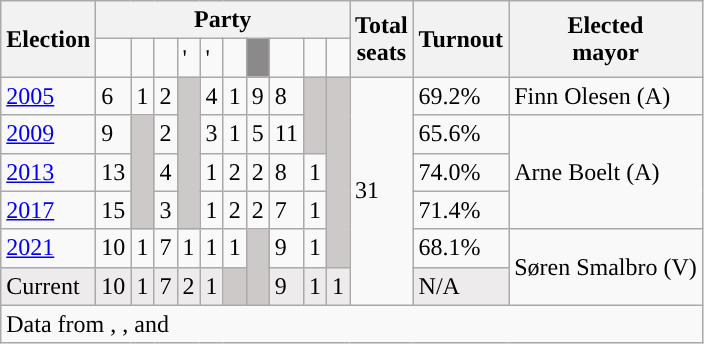<table class="wikitable">
<tr>
<th rowspan="2">Election</th>
<th colspan="10">Party</th>
<th rowspan="2">Total<br>seats</th>
<th rowspan="2">Turnout</th>
<th rowspan="2">Elected<br>mayor</th>
</tr>
<tr>
<td style="background:"><strong><a href='#'></a></strong></td>
<td style="background:"><strong><a href='#'></a></strong></td>
<td style="background:"><strong><a href='#'></a></strong></td>
<td style="background:"><strong><a href='#'></a></strong>'</td>
<td style="background:"><strong><a href='#'></a></strong>'</td>
<td style="background:"><strong><a href='#'></a></strong></td>
<td style="background:#8B8989;"><strong></strong></td>
<td style="background:"><strong><a href='#'></a></strong></td>
<td style="background:"><strong><a href='#'></a></strong></td>
<td style="background:"><strong><a href='#'></a></strong></td>
</tr>
<tr>
<td><a href='#'>2005</a></td>
<td>6</td>
<td>1</td>
<td>2</td>
<td style="background:#CDC9C9;" rowspan="4"></td>
<td>4</td>
<td>1</td>
<td>9</td>
<td>8</td>
<td style="background:#CDC9C9;" rowspan="2"></td>
<td style="background:#CDC9C9;" rowspan="5"></td>
<td rowspan="6">31</td>
<td>69.2%</td>
<td>Finn Olesen (A)</td>
</tr>
<tr>
<td><a href='#'>2009</a></td>
<td>9</td>
<td style="background:#CDC9C9;" rowspan="3"></td>
<td>2</td>
<td>3</td>
<td>1</td>
<td>5</td>
<td>11</td>
<td>65.6%</td>
<td rowspan="3">Arne Boelt (A)</td>
</tr>
<tr>
<td><a href='#'>2013</a></td>
<td>13</td>
<td>4</td>
<td>1</td>
<td>2</td>
<td>2</td>
<td>8</td>
<td>1</td>
<td>74.0%</td>
</tr>
<tr>
<td><a href='#'>2017</a></td>
<td>15</td>
<td>3</td>
<td>1</td>
<td>2</td>
<td>2</td>
<td>7</td>
<td>1</td>
<td>71.4%</td>
</tr>
<tr>
<td><a href='#'>2021</a></td>
<td>10</td>
<td>1</td>
<td>7</td>
<td>1</td>
<td>1</td>
<td>1</td>
<td style="background:#CDC9C9;" rowspan="2"></td>
<td>9</td>
<td>1</td>
<td>68.1%</td>
<td rowspan="2">Søren Smalbro (V)</td>
</tr>
<tr style="background:#edebeb;">
<td>Current</td>
<td>10</td>
<td>1</td>
<td>7</td>
<td>2</td>
<td>1</td>
<td style="background:#CDC9C9;"></td>
<td>9</td>
<td>1</td>
<td>1</td>
<td>N/A</td>
</tr>
<tr>
<td colspan="14">Data from , ,  and </td>
</tr>
</table>
